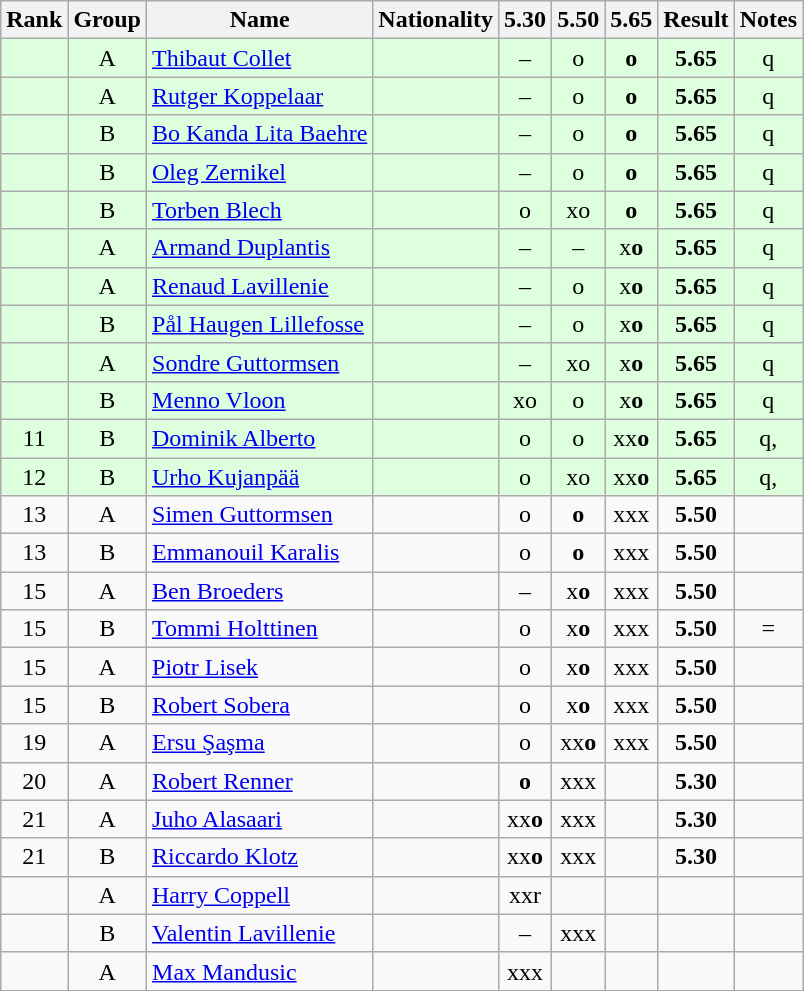<table class="wikitable sortable" style="text-align:center">
<tr>
<th>Rank</th>
<th>Group</th>
<th>Name</th>
<th>Nationality</th>
<th>5.30</th>
<th>5.50</th>
<th>5.65</th>
<th>Result</th>
<th>Notes</th>
</tr>
<tr bgcolor=ddffdd>
<td></td>
<td>A</td>
<td align=left><a href='#'>Thibaut Collet</a></td>
<td align=left></td>
<td>–</td>
<td>o</td>
<td><strong>o</strong></td>
<td><strong>5.65</strong></td>
<td>q</td>
</tr>
<tr bgcolor=ddffdd>
<td></td>
<td>A</td>
<td align=left><a href='#'>Rutger Koppelaar</a></td>
<td align=left></td>
<td>–</td>
<td>o</td>
<td><strong>o</strong></td>
<td><strong>5.65</strong></td>
<td>q</td>
</tr>
<tr bgcolor=ddffdd>
<td></td>
<td>B</td>
<td align=left><a href='#'>Bo Kanda Lita Baehre</a></td>
<td align=left></td>
<td>–</td>
<td>o</td>
<td><strong>o</strong></td>
<td><strong>5.65</strong></td>
<td>q</td>
</tr>
<tr bgcolor=ddffdd>
<td></td>
<td>B</td>
<td align=left><a href='#'>Oleg Zernikel</a></td>
<td align=left></td>
<td>–</td>
<td>o</td>
<td><strong>o</strong></td>
<td><strong>5.65</strong></td>
<td>q</td>
</tr>
<tr bgcolor=ddffdd>
<td></td>
<td>B</td>
<td align=left><a href='#'>Torben Blech</a></td>
<td align=left></td>
<td>o</td>
<td>xo</td>
<td><strong>o</strong></td>
<td><strong>5.65</strong></td>
<td>q</td>
</tr>
<tr bgcolor=ddffdd>
<td></td>
<td>A</td>
<td align=left><a href='#'>Armand Duplantis</a></td>
<td align=left></td>
<td>–</td>
<td>–</td>
<td>x<strong>o</strong></td>
<td><strong>5.65</strong></td>
<td>q</td>
</tr>
<tr bgcolor=ddffdd>
<td></td>
<td>A</td>
<td align=left><a href='#'>Renaud Lavillenie</a></td>
<td align=left></td>
<td>–</td>
<td>o</td>
<td>x<strong>o</strong></td>
<td><strong>5.65</strong></td>
<td>q</td>
</tr>
<tr bgcolor=ddffdd>
<td></td>
<td>B</td>
<td align=left><a href='#'>Pål Haugen Lillefosse</a></td>
<td align=left></td>
<td>–</td>
<td>o</td>
<td>x<strong>o</strong></td>
<td><strong>5.65</strong></td>
<td>q</td>
</tr>
<tr bgcolor=ddffdd>
<td></td>
<td>A</td>
<td align=left><a href='#'>Sondre Guttormsen</a></td>
<td align=left></td>
<td>–</td>
<td>xo</td>
<td>x<strong>o</strong></td>
<td><strong>5.65</strong></td>
<td>q</td>
</tr>
<tr bgcolor=ddffdd>
<td></td>
<td>B</td>
<td align=left><a href='#'>Menno Vloon</a></td>
<td align=left></td>
<td>xo</td>
<td>o</td>
<td>x<strong>o</strong></td>
<td><strong>5.65</strong></td>
<td>q</td>
</tr>
<tr bgcolor=ddffdd>
<td>11</td>
<td>B</td>
<td align=left><a href='#'>Dominik Alberto</a></td>
<td align=left></td>
<td>o</td>
<td>o</td>
<td>xx<strong>o</strong></td>
<td><strong>5.65</strong></td>
<td>q, </td>
</tr>
<tr bgcolor=ddffdd>
<td>12</td>
<td>B</td>
<td align=left><a href='#'>Urho Kujanpää</a></td>
<td align=left></td>
<td>o</td>
<td>xo</td>
<td>xx<strong>o</strong></td>
<td><strong>5.65</strong></td>
<td>q, </td>
</tr>
<tr>
<td>13</td>
<td>A</td>
<td align=left><a href='#'>Simen Guttormsen</a></td>
<td align=left></td>
<td>o</td>
<td><strong>o</strong></td>
<td>xxx</td>
<td><strong>5.50</strong></td>
<td></td>
</tr>
<tr>
<td>13</td>
<td>B</td>
<td align=left><a href='#'>Emmanouil Karalis</a></td>
<td align=left></td>
<td>o</td>
<td><strong>o</strong></td>
<td>xxx</td>
<td><strong>5.50</strong></td>
<td></td>
</tr>
<tr>
<td>15</td>
<td>A</td>
<td align=left><a href='#'>Ben Broeders</a></td>
<td align=left></td>
<td>–</td>
<td>x<strong>o</strong></td>
<td>xxx</td>
<td><strong>5.50</strong></td>
<td></td>
</tr>
<tr>
<td>15</td>
<td>B</td>
<td align=left><a href='#'>Tommi Holttinen</a></td>
<td align=left></td>
<td>o</td>
<td>x<strong>o</strong></td>
<td>xxx</td>
<td><strong>5.50</strong></td>
<td>=</td>
</tr>
<tr>
<td>15</td>
<td>A</td>
<td align=left><a href='#'>Piotr Lisek</a></td>
<td align=left></td>
<td>o</td>
<td>x<strong>o</strong></td>
<td>xxx</td>
<td><strong>5.50</strong></td>
<td></td>
</tr>
<tr>
<td>15</td>
<td>B</td>
<td align=left><a href='#'>Robert Sobera</a></td>
<td align=left></td>
<td>o</td>
<td>x<strong>o</strong></td>
<td>xxx</td>
<td><strong>5.50</strong></td>
<td></td>
</tr>
<tr>
<td>19</td>
<td>A</td>
<td align=left><a href='#'>Ersu Şaşma</a></td>
<td align=left></td>
<td>o</td>
<td>xx<strong>o</strong></td>
<td>xxx</td>
<td><strong>5.50</strong></td>
<td></td>
</tr>
<tr>
<td>20</td>
<td>A</td>
<td align=left><a href='#'>Robert Renner</a></td>
<td align=left></td>
<td><strong>o</strong></td>
<td>xxx</td>
<td></td>
<td><strong>5.30</strong></td>
<td></td>
</tr>
<tr>
<td>21</td>
<td>A</td>
<td align=left><a href='#'>Juho Alasaari</a></td>
<td align=left></td>
<td>xx<strong>o</strong></td>
<td>xxx</td>
<td></td>
<td><strong>5.30</strong></td>
<td></td>
</tr>
<tr>
<td>21</td>
<td>B</td>
<td align=left><a href='#'>Riccardo Klotz</a></td>
<td align=left></td>
<td>xx<strong>o</strong></td>
<td>xxx</td>
<td></td>
<td><strong>5.30</strong></td>
<td></td>
</tr>
<tr>
<td></td>
<td>A</td>
<td align=left><a href='#'>Harry Coppell</a></td>
<td align=left></td>
<td>xxr</td>
<td></td>
<td></td>
<td><strong></strong></td>
<td></td>
</tr>
<tr>
<td></td>
<td>B</td>
<td align=left><a href='#'>Valentin Lavillenie</a></td>
<td align=left></td>
<td>–</td>
<td>xxx</td>
<td></td>
<td><strong></strong></td>
<td></td>
</tr>
<tr>
<td></td>
<td>A</td>
<td align=left><a href='#'>Max Mandusic</a></td>
<td align=left></td>
<td>xxx</td>
<td></td>
<td></td>
<td><strong></strong></td>
<td></td>
</tr>
</table>
